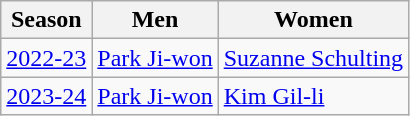<table class='wikitable'>
<tr>
<th>Season</th>
<th>Men</th>
<th>Women</th>
</tr>
<tr>
<td><a href='#'>2022-23</a></td>
<td> <a href='#'>Park Ji-won</a></td>
<td> <a href='#'>Suzanne Schulting</a></td>
</tr>
<tr>
<td><a href='#'>2023-24</a></td>
<td> <a href='#'>Park Ji-won</a></td>
<td> <a href='#'>Kim Gil-li</a></td>
</tr>
</table>
